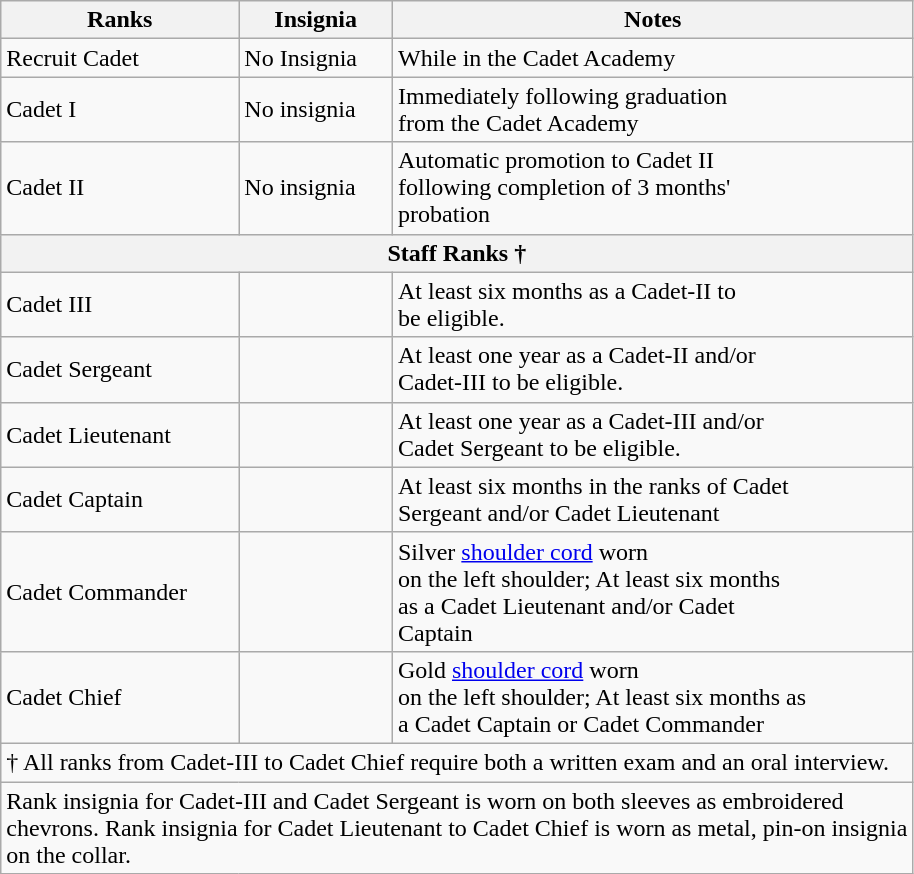<table class="wikitable">
<tr>
<th>Ranks</th>
<th>Insignia</th>
<th>Notes</th>
</tr>
<tr>
<td>Recruit Cadet</td>
<td>No Insignia</td>
<td>While in the Cadet Academy</td>
</tr>
<tr>
<td>Cadet I</td>
<td>No insignia</td>
<td>Immediately following graduation<br>from the Cadet Academy</td>
</tr>
<tr>
<td>Cadet II</td>
<td>No insignia</td>
<td>Automatic promotion to Cadet II<br>following completion of 3 months'<br>probation</td>
</tr>
<tr>
<th colspan="3">Staff Ranks †</th>
</tr>
<tr>
<td>Cadet III</td>
<td></td>
<td>At least six months as a Cadet-II to<br>be eligible.</td>
</tr>
<tr>
<td>Cadet Sergeant</td>
<td></td>
<td>At least one year as a Cadet-II and/or<br>Cadet-III to be eligible.</td>
</tr>
<tr>
<td>Cadet Lieutenant</td>
<td></td>
<td>At least one year as a Cadet-III and/or<br>Cadet Sergeant to be eligible.</td>
</tr>
<tr>
<td>Cadet Captain</td>
<td></td>
<td>At least six months in the ranks of Cadet<br>Sergeant and/or Cadet Lieutenant</td>
</tr>
<tr>
<td>Cadet Commander</td>
<td></td>
<td>Silver <a href='#'>shoulder cord</a> worn<br>on the left shoulder; At least six months<br>as a Cadet Lieutenant and/or Cadet<br>Captain</td>
</tr>
<tr>
<td>Cadet Chief</td>
<td></td>
<td>Gold <a href='#'>shoulder cord</a> worn<br>on the left shoulder; At least six months as<br>a Cadet Captain or Cadet Commander</td>
</tr>
<tr>
<td colspan="3">† All ranks from Cadet-III to Cadet Chief require both a written exam and an oral interview.</td>
</tr>
<tr>
<td colspan="3">Rank insignia for Cadet-III and Cadet Sergeant is worn on both sleeves as embroidered<br>chevrons. Rank insignia for Cadet Lieutenant to Cadet Chief is worn as metal, pin-on insignia<br>on the collar.</td>
</tr>
</table>
